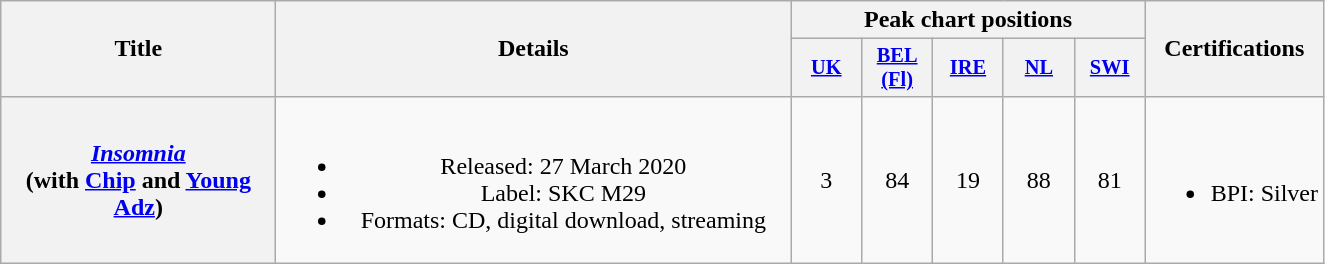<table class="wikitable plainrowheaders" style="text-align:center;">
<tr>
<th scope="col" rowspan="2" style="width:11em;">Title</th>
<th scope="col" rowspan="2" style="width:21em;">Details</th>
<th scope="col" colspan="5">Peak chart positions</th>
<th scope="col" rowspan="2">Certifications</th>
</tr>
<tr>
<th scope="col" style="width:3em;font-size:85%;"><a href='#'>UK</a><br></th>
<th scope="col" style="width:3em;font-size:85%;"><a href='#'>BEL (Fl)</a><br></th>
<th scope="col" style="width:3em;font-size:85%;"><a href='#'>IRE</a><br></th>
<th scope="col" style="width:3em;font-size:85%;"><a href='#'>NL</a><br></th>
<th scope="col" style="width:3em;font-size:85%;"><a href='#'>SWI</a><br></th>
</tr>
<tr>
<th scope="row"><em><a href='#'>Insomnia</a></em><br><span>(with <a href='#'>Chip</a> and <a href='#'>Young Adz</a>)</span></th>
<td><br><ul><li>Released: 27 March 2020</li><li>Label: SKC M29</li><li>Formats: CD, digital download, streaming</li></ul></td>
<td>3</td>
<td>84</td>
<td>19</td>
<td>88</td>
<td>81</td>
<td><br><ul><li>BPI: Silver</li></ul></td>
</tr>
</table>
